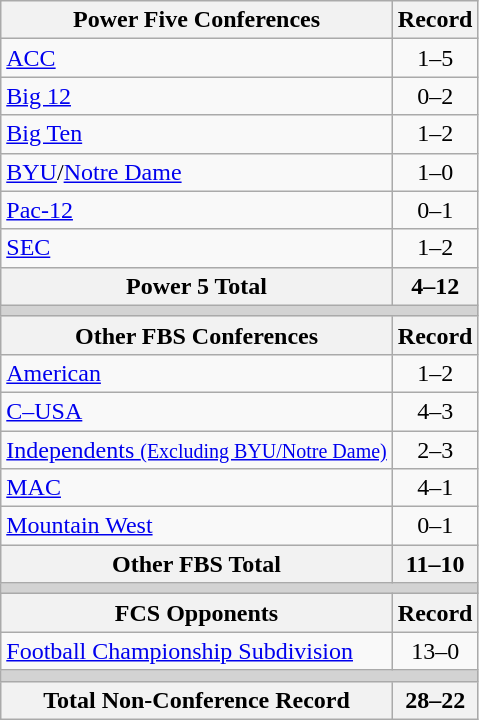<table class="wikitable">
<tr>
<th>Power Five Conferences</th>
<th>Record</th>
</tr>
<tr>
<td><a href='#'>ACC</a></td>
<td align=center>1–5</td>
</tr>
<tr>
<td><a href='#'>Big 12</a></td>
<td align=center>0–2</td>
</tr>
<tr>
<td><a href='#'>Big Ten</a></td>
<td align=center>1–2</td>
</tr>
<tr>
<td><a href='#'>BYU</a>/<a href='#'>Notre Dame</a></td>
<td align=center>1–0</td>
</tr>
<tr>
<td><a href='#'>Pac-12</a></td>
<td align=center>0–1</td>
</tr>
<tr>
<td><a href='#'>SEC</a></td>
<td align=center>1–2</td>
</tr>
<tr>
<th>Power 5 Total</th>
<th>4–12</th>
</tr>
<tr>
<th colspan="2" style="background:lightgrey;"></th>
</tr>
<tr>
<th>Other FBS Conferences</th>
<th>Record</th>
</tr>
<tr>
<td><a href='#'>American</a></td>
<td align=center>1–2</td>
</tr>
<tr>
<td><a href='#'>C–USA</a></td>
<td align=center>4–3</td>
</tr>
<tr>
<td><a href='#'>Independents <small>(Excluding BYU/Notre Dame)</small></a></td>
<td align=center>2–3</td>
</tr>
<tr>
<td><a href='#'>MAC</a></td>
<td align=center>4–1</td>
</tr>
<tr>
<td><a href='#'>Mountain West</a></td>
<td align=center>0–1</td>
</tr>
<tr>
<th>Other FBS Total</th>
<th>11–10</th>
</tr>
<tr>
<th colspan="2" style="background:lightgrey;"></th>
</tr>
<tr>
<th>FCS Opponents</th>
<th>Record</th>
</tr>
<tr>
<td><a href='#'>Football Championship Subdivision</a></td>
<td align=center>13–0</td>
</tr>
<tr>
<th colspan="2" style="background:lightgrey;"></th>
</tr>
<tr>
<th>Total Non-Conference Record</th>
<th>28–22</th>
</tr>
</table>
